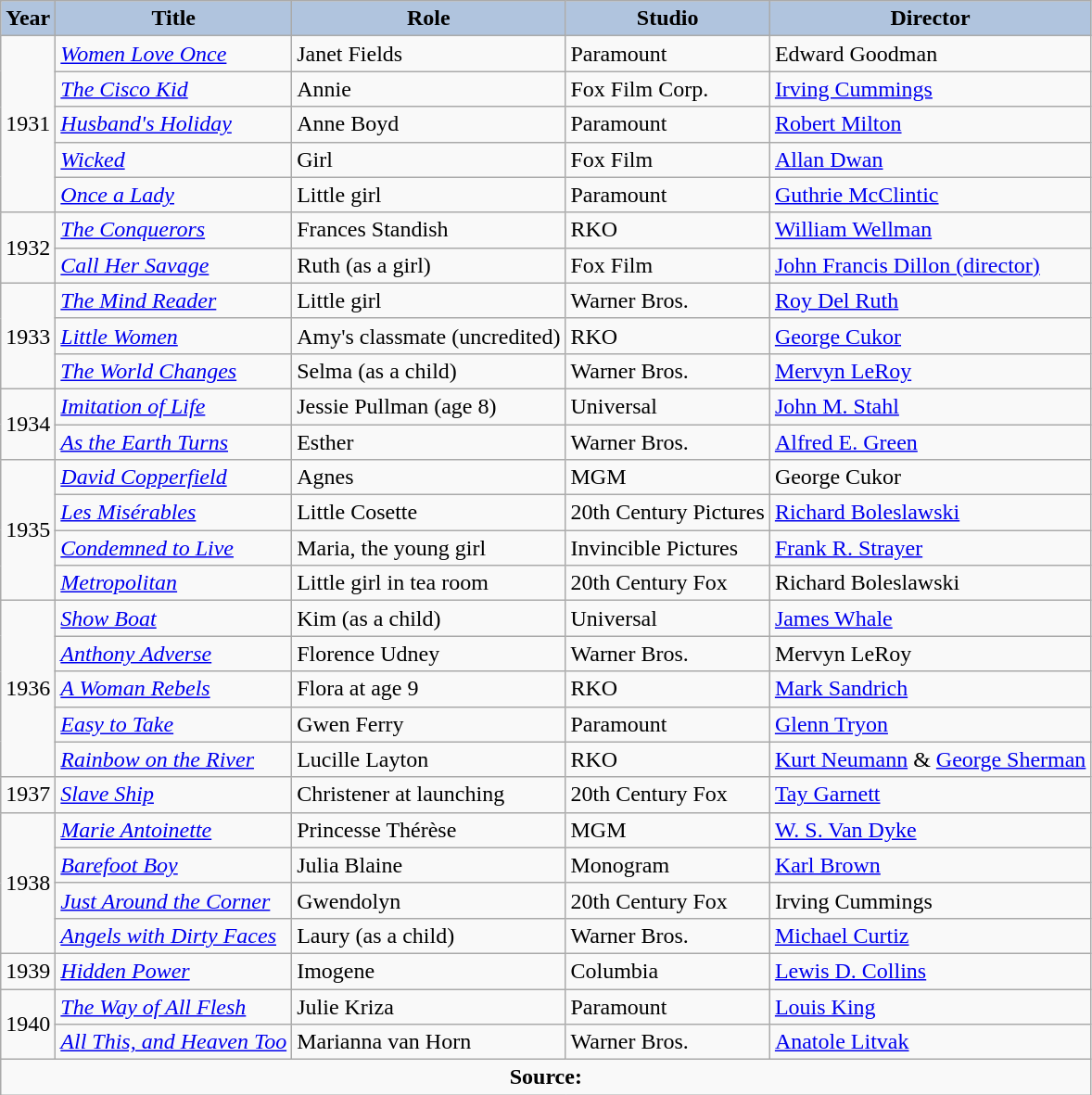<table class="wikitable">
<tr>
<th style="background:#B0C4DE;">Year</th>
<th style="background:#B0C4DE;">Title</th>
<th style="background:#B0C4DE;">Role</th>
<th style="background:#B0C4DE;">Studio</th>
<th style="background:#B0C4DE;">Director</th>
</tr>
<tr>
<td rowspan=5>1931</td>
<td><em><a href='#'>Women Love Once</a></em></td>
<td>Janet Fields</td>
<td>Paramount</td>
<td>Edward Goodman</td>
</tr>
<tr>
<td><em><a href='#'>The Cisco Kid</a></em></td>
<td>Annie</td>
<td>Fox Film Corp.</td>
<td><a href='#'>Irving Cummings</a></td>
</tr>
<tr>
<td><em><a href='#'>Husband's Holiday</a></em></td>
<td>Anne Boyd</td>
<td>Paramount</td>
<td><a href='#'>Robert Milton</a></td>
</tr>
<tr>
<td><em><a href='#'>Wicked</a></em></td>
<td>Girl</td>
<td>Fox Film</td>
<td><a href='#'>Allan Dwan</a></td>
</tr>
<tr>
<td><em><a href='#'>Once a Lady</a></em></td>
<td>Little girl</td>
<td>Paramount</td>
<td><a href='#'>Guthrie McClintic</a></td>
</tr>
<tr>
<td rowspan=2>1932</td>
<td><em><a href='#'>The Conquerors</a></em></td>
<td>Frances Standish</td>
<td>RKO</td>
<td><a href='#'>William Wellman</a></td>
</tr>
<tr>
<td><em><a href='#'>Call Her Savage</a></em></td>
<td>Ruth (as a girl)</td>
<td>Fox Film</td>
<td><a href='#'>John Francis Dillon (director)</a></td>
</tr>
<tr>
<td rowspan=3>1933</td>
<td><em><a href='#'>The Mind Reader</a></em></td>
<td>Little girl</td>
<td>Warner Bros.</td>
<td><a href='#'>Roy Del Ruth</a></td>
</tr>
<tr>
<td><em><a href='#'>Little Women</a></em></td>
<td>Amy's classmate (uncredited)</td>
<td>RKO</td>
<td><a href='#'>George Cukor</a></td>
</tr>
<tr>
<td><em><a href='#'>The World Changes</a></em></td>
<td>Selma (as a child)</td>
<td>Warner Bros.</td>
<td><a href='#'>Mervyn LeRoy</a></td>
</tr>
<tr>
<td rowspan=2>1934</td>
<td><em><a href='#'>Imitation of Life</a></em></td>
<td>Jessie Pullman (age 8)</td>
<td>Universal</td>
<td><a href='#'>John M. Stahl</a></td>
</tr>
<tr>
<td><em><a href='#'>As the Earth Turns</a></em></td>
<td>Esther</td>
<td>Warner Bros.</td>
<td><a href='#'>Alfred E. Green</a></td>
</tr>
<tr>
<td rowspan=4>1935</td>
<td><em><a href='#'>David Copperfield</a></em></td>
<td>Agnes</td>
<td>MGM</td>
<td>George Cukor</td>
</tr>
<tr>
<td><em><a href='#'>Les Misérables</a></em></td>
<td>Little Cosette</td>
<td>20th Century Pictures</td>
<td><a href='#'>Richard Boleslawski</a></td>
</tr>
<tr>
<td><em><a href='#'>Condemned to Live</a></em></td>
<td>Maria, the young girl</td>
<td>Invincible Pictures</td>
<td><a href='#'>Frank R. Strayer</a></td>
</tr>
<tr>
<td><em><a href='#'>Metropolitan</a></em></td>
<td>Little girl in tea room</td>
<td>20th Century Fox</td>
<td>Richard Boleslawski</td>
</tr>
<tr>
<td rowspan=5>1936</td>
<td><em><a href='#'>Show Boat</a></em></td>
<td>Kim (as a child)</td>
<td>Universal</td>
<td><a href='#'>James Whale</a></td>
</tr>
<tr>
<td><em><a href='#'>Anthony Adverse</a></em></td>
<td>Florence Udney</td>
<td>Warner Bros.</td>
<td>Mervyn LeRoy</td>
</tr>
<tr>
<td><em><a href='#'>A Woman Rebels</a></em></td>
<td>Flora at age 9</td>
<td>RKO</td>
<td><a href='#'>Mark Sandrich</a></td>
</tr>
<tr>
<td><em><a href='#'>Easy to Take</a></em></td>
<td>Gwen Ferry</td>
<td>Paramount</td>
<td><a href='#'>Glenn Tryon</a></td>
</tr>
<tr>
<td><em><a href='#'>Rainbow on the River</a></em></td>
<td>Lucille Layton</td>
<td>RKO</td>
<td><a href='#'>Kurt Neumann</a> & <a href='#'>George Sherman</a></td>
</tr>
<tr>
<td rowspan=1>1937</td>
<td><em><a href='#'>Slave Ship</a></em></td>
<td>Christener at launching</td>
<td>20th Century Fox</td>
<td><a href='#'>Tay Garnett</a></td>
</tr>
<tr>
<td rowspan=4>1938</td>
<td><em><a href='#'>Marie Antoinette</a></em></td>
<td>Princesse Thérèse</td>
<td>MGM</td>
<td><a href='#'>W. S. Van Dyke</a></td>
</tr>
<tr>
<td><em><a href='#'>Barefoot Boy</a></em></td>
<td>Julia Blaine</td>
<td>Monogram</td>
<td><a href='#'>Karl Brown</a></td>
</tr>
<tr>
<td><em><a href='#'>Just Around the Corner</a></em></td>
<td>Gwendolyn</td>
<td>20th Century Fox</td>
<td>Irving Cummings</td>
</tr>
<tr>
<td><em><a href='#'>Angels with Dirty Faces</a></em></td>
<td>Laury (as a child)</td>
<td>Warner Bros.</td>
<td><a href='#'>Michael Curtiz</a></td>
</tr>
<tr>
<td rowspan=1>1939</td>
<td><em><a href='#'>Hidden Power</a></em></td>
<td>Imogene</td>
<td>Columbia</td>
<td><a href='#'>Lewis D. Collins</a></td>
</tr>
<tr>
<td rowspan=2>1940</td>
<td><em><a href='#'>The Way of All Flesh</a></em></td>
<td>Julie Kriza</td>
<td>Paramount</td>
<td><a href='#'>Louis King</a></td>
</tr>
<tr>
<td><em><a href='#'>All This, and Heaven Too</a></em></td>
<td>Marianna van Horn</td>
<td>Warner Bros.</td>
<td><a href='#'>Anatole Litvak</a></td>
</tr>
<tr>
<td colspan="5" style="text-align: center;"><strong>Source:</strong></td>
</tr>
</table>
